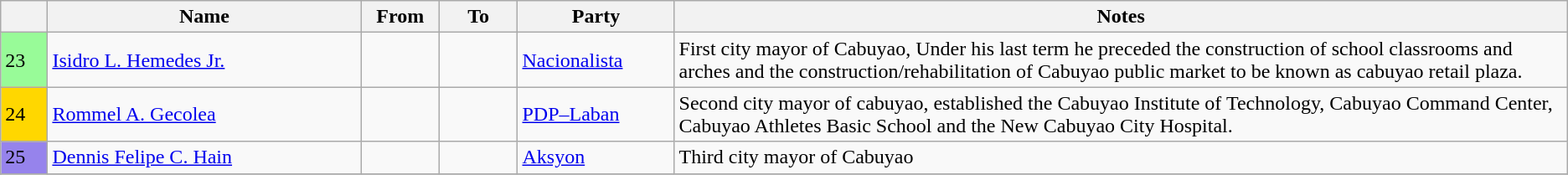<table class="wikitable" style="float:center; ">
<tr>
<th width="3%"></th>
<th width="20%">Name</th>
<th width="5%" align="center">From</th>
<th width="5%">To</th>
<th width="10%">Party</th>
<th>Notes</th>
</tr>
<tr>
<td style="background:#98fb98">23</td>
<td><a href='#'>Isidro L. Hemedes Jr.</a></td>
<td></td>
<td></td>
<td><a href='#'>Nacionalista</a></td>
<td>First city mayor of Cabuyao, Under his last term he preceded the construction of school classrooms and arches and the construction/rehabilitation of Cabuyao public market to be known as cabuyao retail plaza.</td>
</tr>
<tr>
<td style="background:#ffd700">24</td>
<td><a href='#'>Rommel A. Gecolea</a></td>
<td></td>
<td></td>
<td><a href='#'>PDP–Laban</a></td>
<td>Second city mayor of cabuyao, established the Cabuyao Institute of Technology, Cabuyao Command Center, Cabuyao Athletes Basic School and the New Cabuyao City Hospital.</td>
</tr>
<tr>
<td style="background:#9683EC">25</td>
<td><a href='#'>Dennis Felipe C. Hain</a></td>
<td></td>
<td></td>
<td><a href='#'>Aksyon</a></td>
<td>Third city mayor of Cabuyao</td>
</tr>
<tr>
</tr>
</table>
